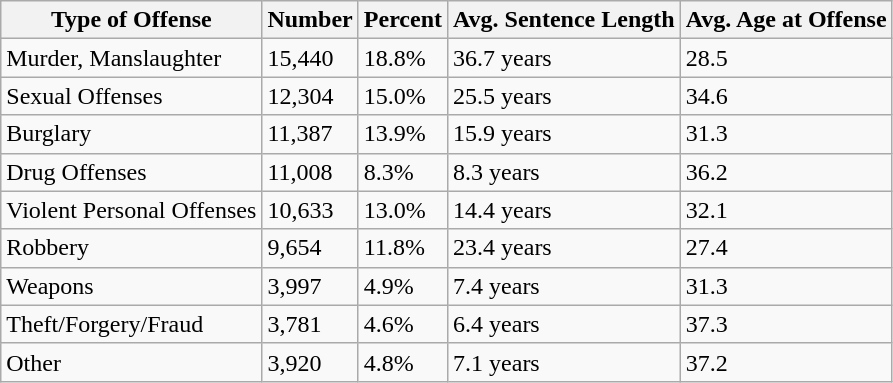<table class="wikitable">
<tr>
<th>Type of Offense</th>
<th>Number</th>
<th>Percent</th>
<th>Avg. Sentence Length</th>
<th>Avg. Age at Offense</th>
</tr>
<tr>
<td>Murder, Manslaughter</td>
<td>15,440</td>
<td>18.8%</td>
<td>36.7 years</td>
<td>28.5</td>
</tr>
<tr>
<td>Sexual Offenses</td>
<td>12,304</td>
<td>15.0%</td>
<td>25.5 years</td>
<td>34.6</td>
</tr>
<tr>
<td>Burglary</td>
<td>11,387</td>
<td>13.9%</td>
<td>15.9 years</td>
<td>31.3</td>
</tr>
<tr>
<td>Drug Offenses</td>
<td>11,008</td>
<td>8.3%</td>
<td>8.3 years</td>
<td>36.2</td>
</tr>
<tr>
<td>Violent Personal Offenses</td>
<td>10,633</td>
<td>13.0%</td>
<td>14.4 years</td>
<td>32.1</td>
</tr>
<tr>
<td>Robbery</td>
<td>9,654</td>
<td>11.8%</td>
<td>23.4 years</td>
<td>27.4</td>
</tr>
<tr>
<td>Weapons</td>
<td>3,997</td>
<td>4.9%</td>
<td>7.4 years</td>
<td>31.3</td>
</tr>
<tr>
<td>Theft/Forgery/Fraud</td>
<td>3,781</td>
<td>4.6%</td>
<td>6.4 years</td>
<td>37.3</td>
</tr>
<tr>
<td>Other</td>
<td>3,920</td>
<td>4.8%</td>
<td>7.1 years</td>
<td>37.2</td>
</tr>
</table>
